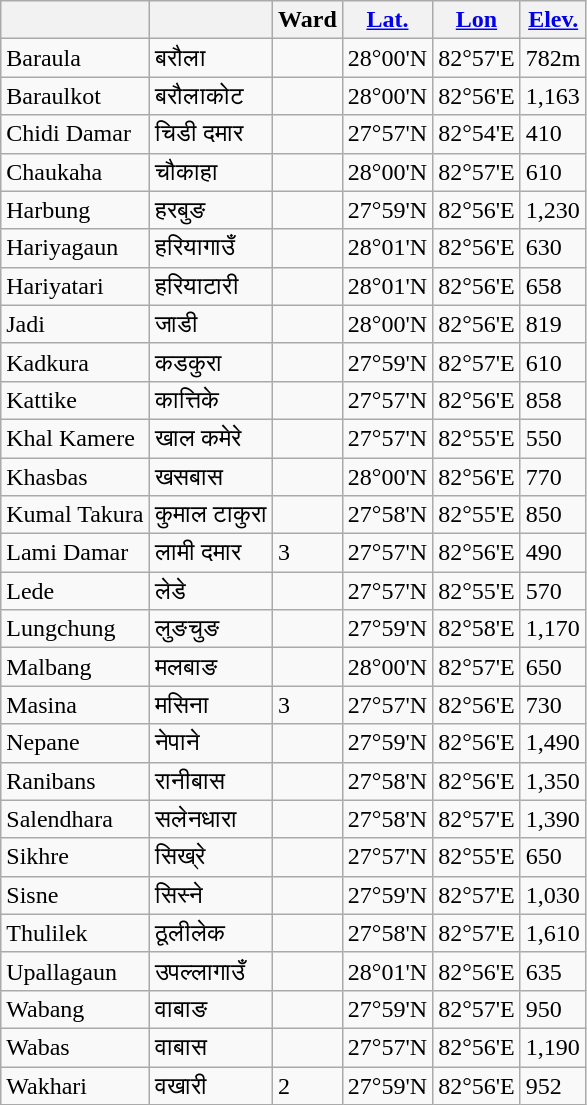<table class="wikitable">
<tr>
<th></th>
<th></th>
<th>Ward</th>
<th><a href='#'>Lat.</a></th>
<th><a href='#'>Lon</a></th>
<th><a href='#'>Elev.</a></th>
</tr>
<tr>
<td>Baraula</td>
<td>बरौला</td>
<td></td>
<td>28°00'N</td>
<td>82°57'E</td>
<td> 782m</td>
</tr>
<tr>
<td>Baraulkot</td>
<td>बरौलाकोट</td>
<td></td>
<td>28°00'N</td>
<td>82°56'E</td>
<td>1,163</td>
</tr>
<tr>
<td>Chidi Damar</td>
<td>चिडी दमार</td>
<td></td>
<td>27°57'N</td>
<td>82°54'E</td>
<td> 410</td>
</tr>
<tr>
<td>Chaukaha</td>
<td>चौकाहा</td>
<td></td>
<td>28°00'N</td>
<td>82°57'E</td>
<td> 610</td>
</tr>
<tr>
<td>Harbung</td>
<td>हरबुङ</td>
<td></td>
<td>27°59'N</td>
<td>82°56'E</td>
<td>1,230</td>
</tr>
<tr>
<td>Hariyagaun</td>
<td>हरियागाउँ</td>
<td></td>
<td>28°01'N</td>
<td>82°56'E</td>
<td> 630</td>
</tr>
<tr>
<td>Hariyatari</td>
<td>हरियाटारी</td>
<td></td>
<td>28°01'N</td>
<td>82°56'E</td>
<td> 658</td>
</tr>
<tr>
<td>Jadi</td>
<td>जाडी</td>
<td></td>
<td>28°00'N</td>
<td>82°56'E</td>
<td> 819</td>
</tr>
<tr>
<td>Kadkura</td>
<td>कडकुरा</td>
<td></td>
<td>27°59'N</td>
<td>82°57'E</td>
<td> 610</td>
</tr>
<tr>
<td>Kattike</td>
<td>कात्तिके</td>
<td></td>
<td>27°57'N</td>
<td>82°56'E</td>
<td> 858</td>
</tr>
<tr>
<td>Khal Kamere</td>
<td>खाल कमेरे</td>
<td></td>
<td>27°57'N</td>
<td>82°55'E</td>
<td> 550</td>
</tr>
<tr>
<td>Khasbas</td>
<td>खसबास</td>
<td></td>
<td>28°00'N</td>
<td>82°56'E</td>
<td> 770</td>
</tr>
<tr>
<td>Kumal Takura</td>
<td>कुमाल टाकुरा</td>
<td></td>
<td>27°58'N</td>
<td>82°55'E</td>
<td> 850</td>
</tr>
<tr>
<td>Lami Damar</td>
<td>लामी दमार</td>
<td>3</td>
<td>27°57'N</td>
<td>82°56'E</td>
<td> 490</td>
</tr>
<tr>
<td>Lede</td>
<td>लेडे</td>
<td></td>
<td>27°57'N</td>
<td>82°55'E</td>
<td> 570</td>
</tr>
<tr>
<td>Lungchung</td>
<td>लुङचुङ</td>
<td></td>
<td>27°59'N</td>
<td>82°58'E</td>
<td>1,170</td>
</tr>
<tr>
<td>Malbang</td>
<td>मलबाङ</td>
<td></td>
<td>28°00'N</td>
<td>82°57'E</td>
<td> 650</td>
</tr>
<tr>
<td>Masina</td>
<td>मसिना</td>
<td>3</td>
<td>27°57'N</td>
<td>82°56'E</td>
<td> 730</td>
</tr>
<tr>
<td>Nepane</td>
<td>नेपाने</td>
<td></td>
<td>27°59'N</td>
<td>82°56'E</td>
<td>1,490</td>
</tr>
<tr>
<td>Ranibans</td>
<td>रानीबास</td>
<td></td>
<td>27°58'N</td>
<td>82°56'E</td>
<td>1,350</td>
</tr>
<tr>
<td>Salendhara</td>
<td>सलेनधारा</td>
<td></td>
<td>27°58'N</td>
<td>82°57'E</td>
<td>1,390</td>
</tr>
<tr>
<td>Sikhre</td>
<td>सिख्रे</td>
<td></td>
<td>27°57'N</td>
<td>82°55'E</td>
<td> 650</td>
</tr>
<tr>
<td>Sisne</td>
<td>सिस्ने</td>
<td></td>
<td>27°59'N</td>
<td>82°57'E</td>
<td>1,030</td>
</tr>
<tr>
<td>Thulilek</td>
<td>ठूलीलेक</td>
<td></td>
<td>27°58'N</td>
<td>82°57'E</td>
<td>1,610</td>
</tr>
<tr>
<td>Upallagaun</td>
<td>उपल्लागाउँ</td>
<td></td>
<td>28°01'N</td>
<td>82°56'E</td>
<td> 635</td>
</tr>
<tr>
<td>Wabang</td>
<td>वाबाङ</td>
<td></td>
<td>27°59'N</td>
<td>82°57'E</td>
<td> 950</td>
</tr>
<tr>
<td>Wabas</td>
<td>वाबास</td>
<td></td>
<td>27°57'N</td>
<td>82°56'E</td>
<td>1,190</td>
</tr>
<tr>
<td>Wakhari</td>
<td>वखारी</td>
<td>2</td>
<td>27°59'N</td>
<td>82°56'E</td>
<td> 952</td>
</tr>
</table>
